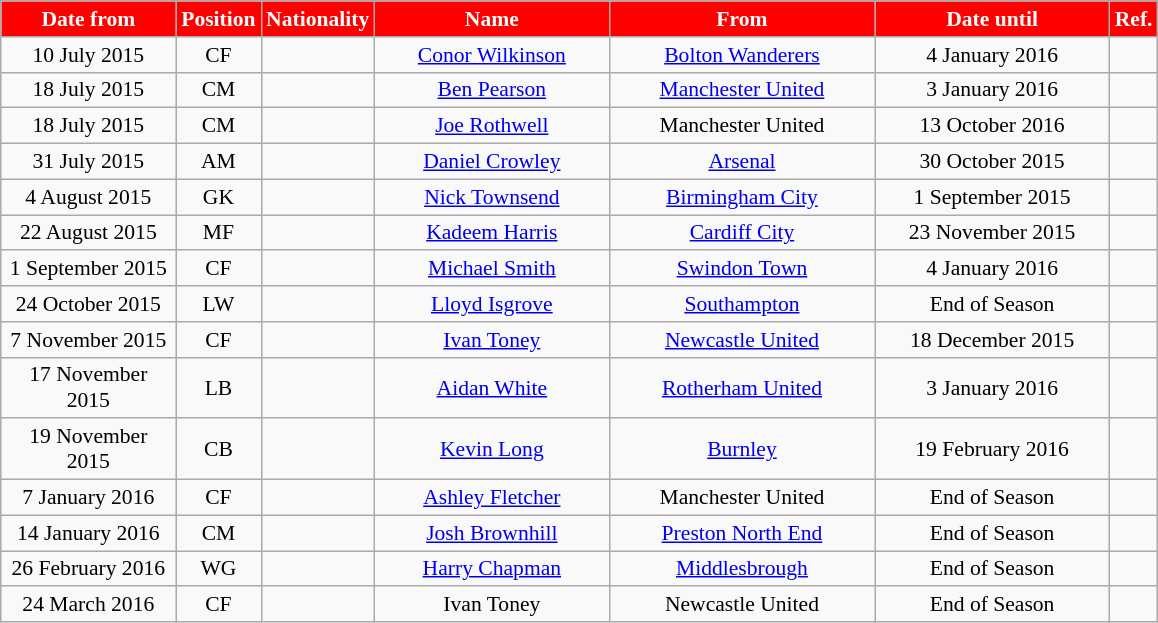<table class="wikitable"  style="text-align:center; font-size:90%; ">
<tr>
<th style="background:#FF0000; color:white; width:110px;">Date from</th>
<th style="background:#FF0000; color:white; width:50px;">Position</th>
<th style="background:#FF0000; color:white; width:50px;">Nationality</th>
<th style="background:#FF0000; color:white; width:150px;">Name</th>
<th style="background:#FF0000; color:white; width:170px;">From</th>
<th style="background:#FF0000; color:white; width:150px;">Date until</th>
<th style="background:#FF0000; color:white; width:25px;">Ref.</th>
</tr>
<tr>
<td>10 July 2015</td>
<td>CF</td>
<td></td>
<td><a href='#'>Conor Wilkinson</a></td>
<td><a href='#'>Bolton Wanderers</a></td>
<td>4 January 2016</td>
<td></td>
</tr>
<tr>
<td>18 July 2015</td>
<td>CM</td>
<td></td>
<td><a href='#'>Ben Pearson</a></td>
<td><a href='#'>Manchester United</a></td>
<td>3 January 2016</td>
<td></td>
</tr>
<tr>
<td>18 July 2015</td>
<td>CM</td>
<td></td>
<td><a href='#'>Joe Rothwell</a></td>
<td>Manchester United</td>
<td>13 October 2016</td>
<td></td>
</tr>
<tr>
<td>31 July 2015</td>
<td>AM</td>
<td></td>
<td><a href='#'>Daniel Crowley</a></td>
<td><a href='#'>Arsenal</a></td>
<td>30 October 2015</td>
<td></td>
</tr>
<tr>
<td>4 August 2015</td>
<td>GK</td>
<td></td>
<td><a href='#'>Nick Townsend</a></td>
<td><a href='#'>Birmingham City</a></td>
<td>1 September 2015</td>
<td></td>
</tr>
<tr>
<td>22 August 2015</td>
<td>MF</td>
<td></td>
<td><a href='#'>Kadeem Harris</a></td>
<td><a href='#'>Cardiff City</a></td>
<td>23 November 2015</td>
<td></td>
</tr>
<tr>
<td>1 September 2015</td>
<td>CF</td>
<td></td>
<td><a href='#'>Michael Smith</a></td>
<td><a href='#'>Swindon Town</a></td>
<td>4 January 2016</td>
<td></td>
</tr>
<tr>
<td>24 October 2015</td>
<td>LW</td>
<td></td>
<td><a href='#'>Lloyd Isgrove</a></td>
<td><a href='#'>Southampton</a></td>
<td>End of Season</td>
<td></td>
</tr>
<tr>
<td>7 November 2015</td>
<td>CF</td>
<td></td>
<td><a href='#'>Ivan Toney</a></td>
<td><a href='#'>Newcastle United</a></td>
<td>18 December 2015</td>
<td></td>
</tr>
<tr>
<td>17 November 2015</td>
<td>LB</td>
<td></td>
<td><a href='#'>Aidan White</a></td>
<td><a href='#'>Rotherham United</a></td>
<td>3 January 2016</td>
<td></td>
</tr>
<tr>
<td>19 November 2015</td>
<td>CB</td>
<td></td>
<td><a href='#'>Kevin Long</a></td>
<td><a href='#'>Burnley</a></td>
<td>19 February 2016</td>
<td></td>
</tr>
<tr>
<td>7 January 2016</td>
<td>CF</td>
<td></td>
<td><a href='#'>Ashley Fletcher</a></td>
<td>Manchester United</td>
<td>End of Season</td>
<td></td>
</tr>
<tr>
<td>14 January 2016</td>
<td>CM</td>
<td></td>
<td><a href='#'>Josh Brownhill</a></td>
<td><a href='#'>Preston North End</a></td>
<td>End of Season</td>
<td></td>
</tr>
<tr>
<td>26 February 2016</td>
<td>WG</td>
<td></td>
<td><a href='#'>Harry Chapman</a></td>
<td><a href='#'>Middlesbrough</a></td>
<td>End of Season</td>
<td></td>
</tr>
<tr>
<td>24 March 2016</td>
<td>CF</td>
<td></td>
<td>Ivan Toney</td>
<td>Newcastle United</td>
<td>End of Season</td>
<td></td>
</tr>
</table>
